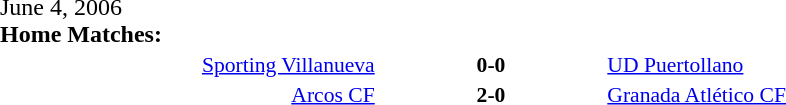<table width=100% cellspacing=1>
<tr>
<th width=20%></th>
<th width=12%></th>
<th width=20%></th>
<th></th>
</tr>
<tr>
<td>June 4, 2006<br><strong>Home Matches:</strong></td>
</tr>
<tr style=font-size:90%>
<td align=right><a href='#'>Sporting Villanueva</a></td>
<td align=center><strong>0-0</strong></td>
<td><a href='#'>UD Puertollano</a></td>
</tr>
<tr style=font-size:90%>
<td align=right><a href='#'>Arcos CF</a></td>
<td align=center><strong>2-0</strong></td>
<td><a href='#'>Granada Atlético CF</a></td>
</tr>
</table>
